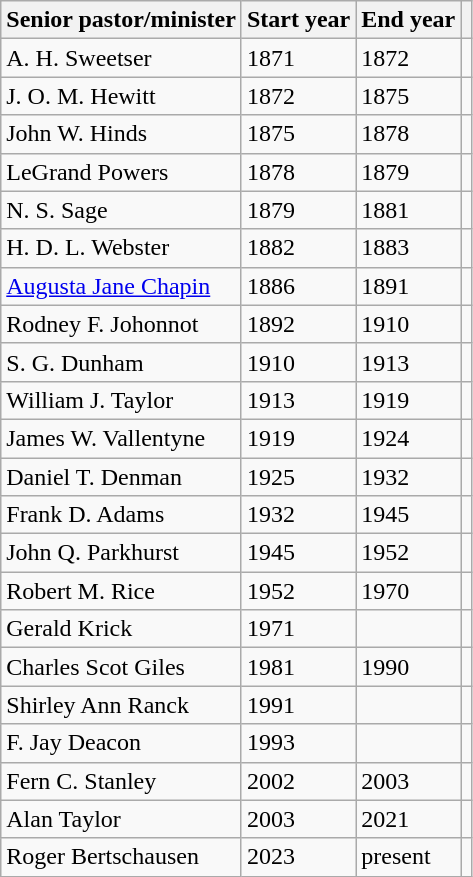<table class="wikitable">
<tr>
<th>Senior pastor/minister</th>
<th>Start year</th>
<th>End year</th>
<th></th>
</tr>
<tr>
<td>A. H. Sweetser</td>
<td>1871</td>
<td>1872</td>
<td></td>
</tr>
<tr>
<td>J. O. M. Hewitt</td>
<td>1872</td>
<td>1875</td>
<td></td>
</tr>
<tr>
<td>John W. Hinds</td>
<td>1875</td>
<td>1878</td>
<td></td>
</tr>
<tr>
<td>LeGrand Powers</td>
<td>1878</td>
<td>1879</td>
<td></td>
</tr>
<tr>
<td>N. S. Sage</td>
<td>1879</td>
<td>1881</td>
<td></td>
</tr>
<tr>
<td>H. D. L. Webster</td>
<td>1882</td>
<td>1883</td>
<td></td>
</tr>
<tr>
<td><a href='#'>Augusta Jane Chapin</a></td>
<td>1886</td>
<td>1891</td>
<td></td>
</tr>
<tr>
<td>Rodney F. Johonnot</td>
<td>1892</td>
<td>1910</td>
<td></td>
</tr>
<tr>
<td>S. G. Dunham</td>
<td data-sort-value="1910"> 1910</td>
<td>1913</td>
<td></td>
</tr>
<tr>
<td>William J. Taylor</td>
<td>1913</td>
<td>1919</td>
<td></td>
</tr>
<tr>
<td>James W. Vallentyne</td>
<td>1919</td>
<td>1924</td>
<td></td>
</tr>
<tr>
<td>Daniel T. Denman</td>
<td>1925</td>
<td>1932</td>
<td></td>
</tr>
<tr>
<td>Frank D. Adams</td>
<td>1932</td>
<td>1945</td>
<td></td>
</tr>
<tr>
<td>John Q. Parkhurst</td>
<td>1945</td>
<td>1952</td>
<td></td>
</tr>
<tr>
<td>Robert M. Rice</td>
<td>1952</td>
<td>1970</td>
<td></td>
</tr>
<tr>
<td>Gerald Krick</td>
<td>1971</td>
<td></td>
<td></td>
</tr>
<tr>
<td>Charles Scot Giles</td>
<td>1981</td>
<td>1990</td>
<td></td>
</tr>
<tr>
<td>Shirley Ann Ranck</td>
<td>1991</td>
<td></td>
<td></td>
</tr>
<tr>
<td>F. Jay Deacon</td>
<td>1993</td>
<td></td>
<td></td>
</tr>
<tr>
<td>Fern C. Stanley</td>
<td>2002</td>
<td>2003</td>
<td></td>
</tr>
<tr>
<td>Alan Taylor</td>
<td>2003</td>
<td>2021</td>
<td></td>
</tr>
<tr>
<td>Roger Bertschausen</td>
<td>2023</td>
<td>present</td>
<td></td>
</tr>
</table>
